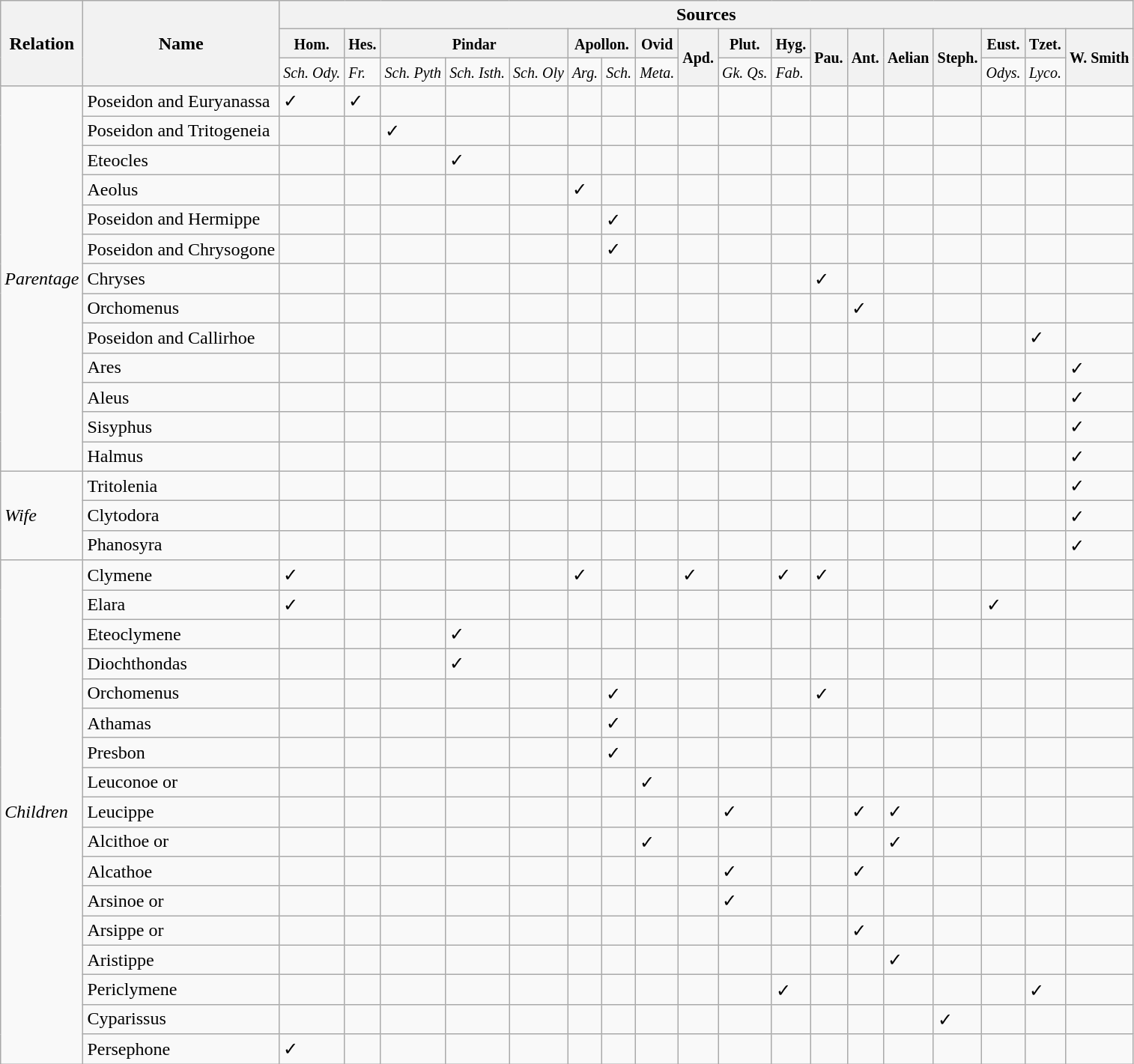<table class="wikitable">
<tr>
<th rowspan="3">Relation</th>
<th rowspan="3">Name</th>
<th colspan="18">Sources</th>
</tr>
<tr>
<th><small>Hom.</small></th>
<th><small>Hes.</small></th>
<th colspan="3"><small>Pindar</small></th>
<th colspan="2"><small>Apollon.</small></th>
<th><small>Ovid</small></th>
<th rowspan="2"><small>Apd.</small></th>
<th><small>Plut.</small></th>
<th><small>Hyg.</small></th>
<th rowspan="2"><small>Pau.</small></th>
<th rowspan="2"><small>Ant.</small></th>
<th rowspan="2"><small>Aelian</small></th>
<th rowspan="2"><small>Steph.</small></th>
<th><small>Eust.</small></th>
<th><small>Tzet.</small></th>
<th rowspan="2"><small>W. Smith</small></th>
</tr>
<tr>
<td><em><small>Sch. Ody.</small></em></td>
<td><em><small>Fr.</small></em></td>
<td><em><small>Sch. Pyth</small></em></td>
<td><em><small>Sch. Isth.</small></em></td>
<td><em><small>Sch. Oly</small></em></td>
<td><em><small>Arg.</small></em></td>
<td><em><small>Sch.</small></em></td>
<td><em><small>Meta.</small></em></td>
<td><em><small>Gk. Qs.</small></em></td>
<td><em><small>Fab.</small></em></td>
<td><em><small>Odys.</small></em></td>
<td><em><small>Lyco.</small></em></td>
</tr>
<tr>
<td rowspan="13"><em>Parentage</em></td>
<td>Poseidon and Euryanassa</td>
<td>✓</td>
<td>✓</td>
<td></td>
<td></td>
<td></td>
<td></td>
<td></td>
<td></td>
<td></td>
<td></td>
<td></td>
<td></td>
<td></td>
<td></td>
<td></td>
<td></td>
<td></td>
<td></td>
</tr>
<tr>
<td>Poseidon and Tritogeneia</td>
<td></td>
<td></td>
<td>✓</td>
<td></td>
<td></td>
<td></td>
<td></td>
<td></td>
<td></td>
<td></td>
<td></td>
<td></td>
<td></td>
<td></td>
<td></td>
<td></td>
<td></td>
<td></td>
</tr>
<tr>
<td>Eteocles</td>
<td></td>
<td></td>
<td></td>
<td>✓</td>
<td></td>
<td></td>
<td></td>
<td></td>
<td></td>
<td></td>
<td></td>
<td></td>
<td></td>
<td></td>
<td></td>
<td></td>
<td></td>
<td></td>
</tr>
<tr>
<td>Aeolus</td>
<td></td>
<td></td>
<td></td>
<td></td>
<td></td>
<td>✓</td>
<td></td>
<td></td>
<td></td>
<td></td>
<td></td>
<td></td>
<td></td>
<td></td>
<td></td>
<td></td>
<td></td>
<td></td>
</tr>
<tr>
<td>Poseidon and Hermippe</td>
<td></td>
<td></td>
<td></td>
<td></td>
<td></td>
<td></td>
<td>✓</td>
<td></td>
<td></td>
<td></td>
<td></td>
<td></td>
<td></td>
<td></td>
<td></td>
<td></td>
<td></td>
<td></td>
</tr>
<tr>
<td>Poseidon and Chrysogone</td>
<td></td>
<td></td>
<td></td>
<td></td>
<td></td>
<td></td>
<td>✓</td>
<td></td>
<td></td>
<td></td>
<td></td>
<td></td>
<td></td>
<td></td>
<td></td>
<td></td>
<td></td>
<td></td>
</tr>
<tr>
<td>Chryses</td>
<td></td>
<td></td>
<td></td>
<td></td>
<td></td>
<td></td>
<td></td>
<td></td>
<td></td>
<td></td>
<td></td>
<td>✓</td>
<td></td>
<td></td>
<td></td>
<td></td>
<td></td>
<td></td>
</tr>
<tr>
<td>Orchomenus</td>
<td></td>
<td></td>
<td></td>
<td></td>
<td></td>
<td></td>
<td></td>
<td></td>
<td></td>
<td></td>
<td></td>
<td></td>
<td>✓</td>
<td></td>
<td></td>
<td></td>
<td></td>
<td></td>
</tr>
<tr>
<td>Poseidon and Callirhoe</td>
<td></td>
<td></td>
<td></td>
<td></td>
<td></td>
<td></td>
<td></td>
<td></td>
<td></td>
<td></td>
<td></td>
<td></td>
<td></td>
<td></td>
<td></td>
<td></td>
<td>✓</td>
<td></td>
</tr>
<tr>
<td>Ares</td>
<td></td>
<td></td>
<td></td>
<td></td>
<td></td>
<td></td>
<td></td>
<td></td>
<td></td>
<td></td>
<td></td>
<td></td>
<td></td>
<td></td>
<td></td>
<td></td>
<td></td>
<td>✓</td>
</tr>
<tr>
<td>Aleus</td>
<td></td>
<td></td>
<td></td>
<td></td>
<td></td>
<td></td>
<td></td>
<td></td>
<td></td>
<td></td>
<td></td>
<td></td>
<td></td>
<td></td>
<td></td>
<td></td>
<td></td>
<td>✓</td>
</tr>
<tr>
<td>Sisyphus</td>
<td></td>
<td></td>
<td></td>
<td></td>
<td></td>
<td></td>
<td></td>
<td></td>
<td></td>
<td></td>
<td></td>
<td></td>
<td></td>
<td></td>
<td></td>
<td></td>
<td></td>
<td>✓</td>
</tr>
<tr>
<td>Halmus</td>
<td></td>
<td></td>
<td></td>
<td></td>
<td></td>
<td></td>
<td></td>
<td></td>
<td></td>
<td></td>
<td></td>
<td></td>
<td></td>
<td></td>
<td></td>
<td></td>
<td></td>
<td>✓</td>
</tr>
<tr>
<td rowspan="3"><em>Wife</em></td>
<td>Tritolenia</td>
<td></td>
<td></td>
<td></td>
<td></td>
<td></td>
<td></td>
<td></td>
<td></td>
<td></td>
<td></td>
<td></td>
<td></td>
<td></td>
<td></td>
<td></td>
<td></td>
<td></td>
<td>✓</td>
</tr>
<tr>
<td>Clytodora</td>
<td></td>
<td></td>
<td></td>
<td></td>
<td></td>
<td></td>
<td></td>
<td></td>
<td></td>
<td></td>
<td></td>
<td></td>
<td></td>
<td></td>
<td></td>
<td></td>
<td></td>
<td>✓</td>
</tr>
<tr>
<td>Phanosyra</td>
<td></td>
<td></td>
<td></td>
<td></td>
<td></td>
<td></td>
<td></td>
<td></td>
<td></td>
<td></td>
<td></td>
<td></td>
<td></td>
<td></td>
<td></td>
<td></td>
<td></td>
<td>✓</td>
</tr>
<tr>
<td rowspan="17"><em>Children</em></td>
<td>Clymene</td>
<td>✓</td>
<td></td>
<td></td>
<td></td>
<td></td>
<td>✓</td>
<td></td>
<td></td>
<td>✓</td>
<td></td>
<td>✓</td>
<td>✓</td>
<td></td>
<td></td>
<td></td>
<td></td>
<td></td>
<td></td>
</tr>
<tr>
<td>Elara</td>
<td>✓</td>
<td></td>
<td></td>
<td></td>
<td></td>
<td></td>
<td></td>
<td></td>
<td></td>
<td></td>
<td></td>
<td></td>
<td></td>
<td></td>
<td></td>
<td>✓</td>
<td></td>
<td></td>
</tr>
<tr>
<td>Eteoclymene</td>
<td></td>
<td></td>
<td></td>
<td>✓</td>
<td></td>
<td></td>
<td></td>
<td></td>
<td></td>
<td></td>
<td></td>
<td></td>
<td></td>
<td></td>
<td></td>
<td></td>
<td></td>
<td></td>
</tr>
<tr>
<td>Diochthondas</td>
<td></td>
<td></td>
<td></td>
<td>✓</td>
<td></td>
<td></td>
<td></td>
<td></td>
<td></td>
<td></td>
<td></td>
<td></td>
<td></td>
<td></td>
<td></td>
<td></td>
<td></td>
<td></td>
</tr>
<tr>
<td>Orchomenus</td>
<td></td>
<td></td>
<td></td>
<td></td>
<td></td>
<td></td>
<td>✓</td>
<td></td>
<td></td>
<td></td>
<td></td>
<td>✓</td>
<td></td>
<td></td>
<td></td>
<td></td>
<td></td>
<td></td>
</tr>
<tr>
<td>Athamas</td>
<td></td>
<td></td>
<td></td>
<td></td>
<td></td>
<td></td>
<td>✓</td>
<td></td>
<td></td>
<td></td>
<td></td>
<td></td>
<td></td>
<td></td>
<td></td>
<td></td>
<td></td>
<td></td>
</tr>
<tr>
<td>Presbon</td>
<td></td>
<td></td>
<td></td>
<td></td>
<td></td>
<td></td>
<td>✓</td>
<td></td>
<td></td>
<td></td>
<td></td>
<td></td>
<td></td>
<td></td>
<td></td>
<td></td>
<td></td>
<td></td>
</tr>
<tr>
<td>Leuconoe or</td>
<td></td>
<td></td>
<td></td>
<td></td>
<td></td>
<td></td>
<td></td>
<td>✓</td>
<td></td>
<td></td>
<td></td>
<td></td>
<td></td>
<td></td>
<td></td>
<td></td>
<td></td>
<td></td>
</tr>
<tr>
<td>Leucippe</td>
<td></td>
<td></td>
<td></td>
<td></td>
<td></td>
<td></td>
<td></td>
<td></td>
<td></td>
<td>✓</td>
<td></td>
<td></td>
<td>✓</td>
<td>✓</td>
<td></td>
<td></td>
<td></td>
<td></td>
</tr>
<tr>
<td>Alcithoe or</td>
<td></td>
<td></td>
<td></td>
<td></td>
<td></td>
<td></td>
<td></td>
<td>✓</td>
<td></td>
<td></td>
<td></td>
<td></td>
<td></td>
<td>✓</td>
<td></td>
<td></td>
<td></td>
<td></td>
</tr>
<tr>
<td>Alcathoe</td>
<td></td>
<td></td>
<td></td>
<td></td>
<td></td>
<td></td>
<td></td>
<td></td>
<td></td>
<td>✓</td>
<td></td>
<td></td>
<td>✓</td>
<td></td>
<td></td>
<td></td>
<td></td>
<td></td>
</tr>
<tr>
<td>Arsinoe or</td>
<td></td>
<td></td>
<td></td>
<td></td>
<td></td>
<td></td>
<td></td>
<td></td>
<td></td>
<td>✓</td>
<td></td>
<td></td>
<td></td>
<td></td>
<td></td>
<td></td>
<td></td>
<td></td>
</tr>
<tr>
<td>Arsippe or</td>
<td></td>
<td></td>
<td></td>
<td></td>
<td></td>
<td></td>
<td></td>
<td></td>
<td></td>
<td></td>
<td></td>
<td></td>
<td>✓</td>
<td></td>
<td></td>
<td></td>
<td></td>
<td></td>
</tr>
<tr>
<td>Aristippe</td>
<td></td>
<td></td>
<td></td>
<td></td>
<td></td>
<td></td>
<td></td>
<td></td>
<td></td>
<td></td>
<td></td>
<td></td>
<td></td>
<td>✓</td>
<td></td>
<td></td>
<td></td>
<td></td>
</tr>
<tr>
<td>Periclymene</td>
<td></td>
<td></td>
<td></td>
<td></td>
<td></td>
<td></td>
<td></td>
<td></td>
<td></td>
<td></td>
<td>✓</td>
<td></td>
<td></td>
<td></td>
<td></td>
<td></td>
<td>✓</td>
<td></td>
</tr>
<tr>
<td>Cyparissus</td>
<td></td>
<td></td>
<td></td>
<td></td>
<td></td>
<td></td>
<td></td>
<td></td>
<td></td>
<td></td>
<td></td>
<td></td>
<td></td>
<td></td>
<td>✓</td>
<td></td>
<td></td>
<td></td>
</tr>
<tr>
<td>Persephone</td>
<td>✓</td>
<td></td>
<td></td>
<td></td>
<td></td>
<td></td>
<td></td>
<td></td>
<td></td>
<td></td>
<td></td>
<td></td>
<td></td>
<td></td>
<td></td>
<td></td>
<td></td>
<td></td>
</tr>
</table>
